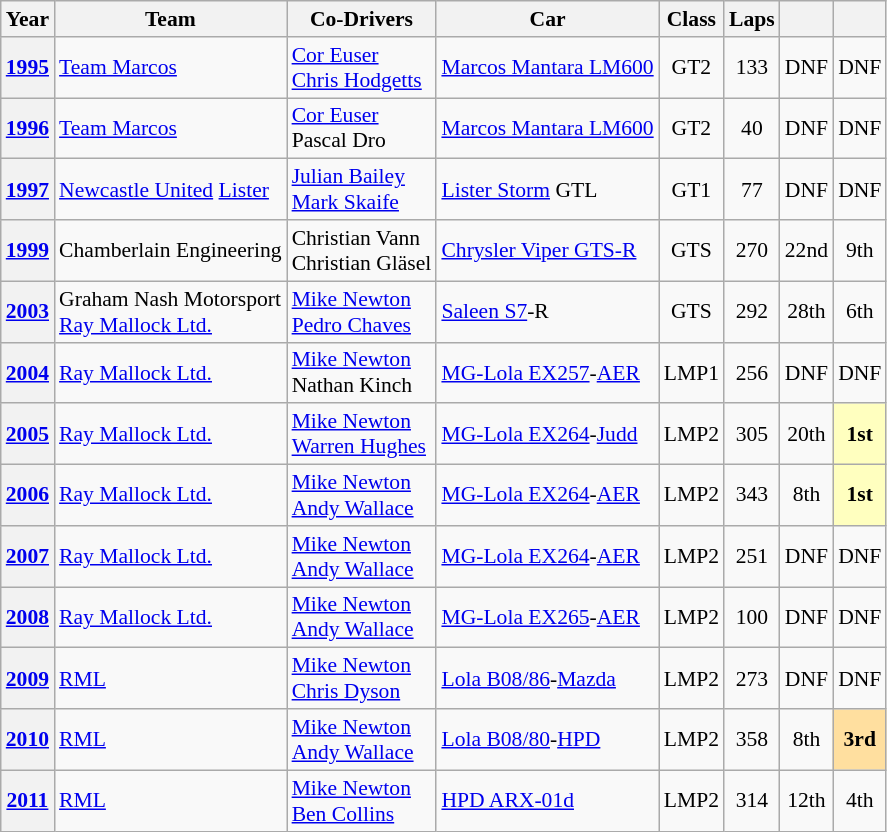<table class="wikitable" style="text-align:center; font-size:90%">
<tr>
<th>Year</th>
<th>Team</th>
<th>Co-Drivers</th>
<th>Car</th>
<th>Class</th>
<th>Laps</th>
<th></th>
<th></th>
</tr>
<tr>
<th><a href='#'>1995</a></th>
<td align="left"> <a href='#'>Team Marcos</a></td>
<td align="left"> <a href='#'>Cor Euser</a><br> <a href='#'>Chris Hodgetts</a></td>
<td align="left" nowrap><a href='#'>Marcos Mantara LM600</a></td>
<td>GT2</td>
<td>133</td>
<td>DNF</td>
<td>DNF</td>
</tr>
<tr>
<th><a href='#'>1996</a></th>
<td align="left"> <a href='#'>Team Marcos</a></td>
<td align="left"> <a href='#'>Cor Euser</a><br> Pascal Dro</td>
<td align="left"><a href='#'>Marcos Mantara LM600</a></td>
<td>GT2</td>
<td>40</td>
<td>DNF</td>
<td>DNF</td>
</tr>
<tr>
<th><a href='#'>1997</a></th>
<td align="left"> <a href='#'>Newcastle United</a> <a href='#'>Lister</a></td>
<td align="left"> <a href='#'>Julian Bailey</a><br> <a href='#'>Mark Skaife</a></td>
<td align="left"><a href='#'>Lister Storm</a> GTL</td>
<td>GT1</td>
<td>77</td>
<td>DNF</td>
<td>DNF</td>
</tr>
<tr>
<th><a href='#'>1999</a></th>
<td align="left" nowrap> Chamberlain Engineering</td>
<td align="left" nowrap> Christian Vann<br> Christian Gläsel</td>
<td align="left"><a href='#'>Chrysler Viper GTS-R</a></td>
<td>GTS</td>
<td>270</td>
<td>22nd</td>
<td>9th</td>
</tr>
<tr>
<th><a href='#'>2003</a></th>
<td align="left"> Graham Nash Motorsport<br> <a href='#'>Ray Mallock Ltd.</a></td>
<td align="left"> <a href='#'>Mike Newton</a><br> <a href='#'>Pedro Chaves</a></td>
<td align="left"><a href='#'>Saleen S7</a>-R</td>
<td>GTS</td>
<td>292</td>
<td>28th</td>
<td>6th</td>
</tr>
<tr>
<th><a href='#'>2004</a></th>
<td align="left"> <a href='#'>Ray Mallock Ltd.</a></td>
<td align="left"> <a href='#'>Mike Newton</a><br> Nathan Kinch</td>
<td align="left"><a href='#'>MG-Lola EX257</a>-<a href='#'>AER</a></td>
<td>LMP1</td>
<td>256</td>
<td>DNF</td>
<td>DNF</td>
</tr>
<tr>
<th><a href='#'>2005</a></th>
<td align="left"> <a href='#'>Ray Mallock Ltd.</a></td>
<td align="left"> <a href='#'>Mike Newton</a><br> <a href='#'>Warren Hughes</a></td>
<td align="left"><a href='#'>MG-Lola EX264</a>-<a href='#'>Judd</a></td>
<td>LMP2</td>
<td>305</td>
<td>20th</td>
<td style="background:#FFFFBF;"><strong>1st</strong></td>
</tr>
<tr>
<th><a href='#'>2006</a></th>
<td align="left"> <a href='#'>Ray Mallock Ltd.</a></td>
<td align="left"> <a href='#'>Mike Newton</a><br> <a href='#'>Andy Wallace</a></td>
<td align="left"><a href='#'>MG-Lola EX264</a>-<a href='#'>AER</a></td>
<td>LMP2</td>
<td>343</td>
<td>8th</td>
<td style="background:#FFFFBF;"><strong>1st</strong></td>
</tr>
<tr>
<th><a href='#'>2007</a></th>
<td align="left"> <a href='#'>Ray Mallock Ltd.</a></td>
<td align="left"> <a href='#'>Mike Newton</a><br> <a href='#'>Andy Wallace</a></td>
<td align="left"><a href='#'>MG-Lola EX264</a>-<a href='#'>AER</a></td>
<td>LMP2</td>
<td>251</td>
<td>DNF</td>
<td>DNF</td>
</tr>
<tr>
<th><a href='#'>2008</a></th>
<td align="left"> <a href='#'>Ray Mallock Ltd.</a></td>
<td align="left"> <a href='#'>Mike Newton</a><br> <a href='#'>Andy Wallace</a></td>
<td align="left"><a href='#'>MG-Lola EX265</a>-<a href='#'>AER</a></td>
<td>LMP2</td>
<td>100</td>
<td>DNF</td>
<td>DNF</td>
</tr>
<tr>
<th><a href='#'>2009</a></th>
<td align="left"> <a href='#'>RML</a></td>
<td align="left"> <a href='#'>Mike Newton</a><br> <a href='#'>Chris Dyson</a></td>
<td align="left"><a href='#'>Lola B08/86</a>-<a href='#'>Mazda</a></td>
<td>LMP2</td>
<td>273</td>
<td>DNF</td>
<td>DNF</td>
</tr>
<tr>
<th><a href='#'>2010</a></th>
<td align="left"> <a href='#'>RML</a></td>
<td align="left"> <a href='#'>Mike Newton</a><br> <a href='#'>Andy Wallace</a></td>
<td align="left"><a href='#'>Lola B08/80</a>-<a href='#'>HPD</a></td>
<td>LMP2</td>
<td>358</td>
<td>8th</td>
<td style="background:#FFDF9F;"><strong>3rd</strong></td>
</tr>
<tr>
<th><a href='#'>2011</a></th>
<td align="left"> <a href='#'>RML</a></td>
<td align="left"> <a href='#'>Mike Newton</a><br> <a href='#'>Ben Collins</a></td>
<td align="left"><a href='#'>HPD ARX-01d</a></td>
<td>LMP2</td>
<td>314</td>
<td>12th</td>
<td>4th</td>
</tr>
</table>
